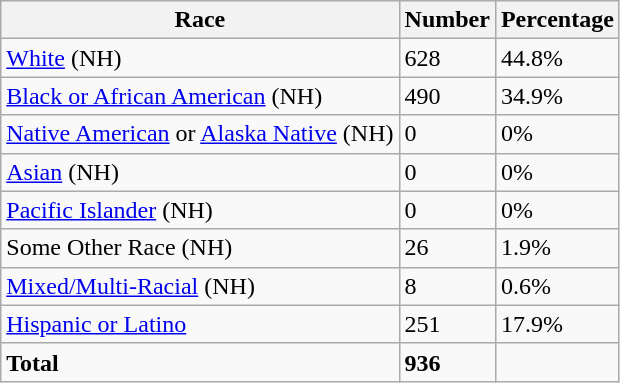<table class="wikitable">
<tr>
<th>Race</th>
<th>Number</th>
<th>Percentage</th>
</tr>
<tr>
<td><a href='#'>White</a> (NH)</td>
<td>628</td>
<td>44.8%</td>
</tr>
<tr>
<td><a href='#'>Black or African American</a> (NH)</td>
<td>490</td>
<td>34.9%</td>
</tr>
<tr>
<td><a href='#'>Native American</a> or <a href='#'>Alaska Native</a> (NH)</td>
<td>0</td>
<td>0%</td>
</tr>
<tr>
<td><a href='#'>Asian</a> (NH)</td>
<td>0</td>
<td>0%</td>
</tr>
<tr>
<td><a href='#'>Pacific Islander</a> (NH)</td>
<td>0</td>
<td>0%</td>
</tr>
<tr>
<td>Some Other Race (NH)</td>
<td>26</td>
<td>1.9%</td>
</tr>
<tr>
<td><a href='#'>Mixed/Multi-Racial</a> (NH)</td>
<td>8</td>
<td>0.6%</td>
</tr>
<tr>
<td><a href='#'>Hispanic or Latino</a></td>
<td>251</td>
<td>17.9%</td>
</tr>
<tr>
<td><strong>Total</strong></td>
<td><strong>936</strong></td>
<td></td>
</tr>
</table>
